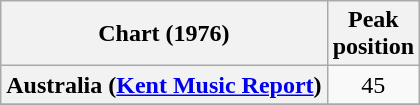<table class="wikitable sortable plainrowheaders" style="text-align:center">
<tr>
<th scope="col">Chart (1976)</th>
<th scope="col">Peak<br>position</th>
</tr>
<tr>
<th scope="row">Australia (<a href='#'>Kent Music Report</a>)</th>
<td style="text-align:center;">45</td>
</tr>
<tr>
</tr>
<tr>
</tr>
<tr>
</tr>
</table>
